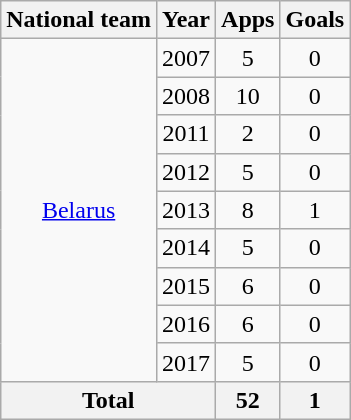<table class="wikitable" style="text-align:center">
<tr>
<th>National team</th>
<th>Year</th>
<th>Apps</th>
<th>Goals</th>
</tr>
<tr>
<td rowspan="9"><a href='#'>Belarus</a></td>
<td>2007</td>
<td>5</td>
<td>0</td>
</tr>
<tr>
<td>2008</td>
<td>10</td>
<td>0</td>
</tr>
<tr>
<td>2011</td>
<td>2</td>
<td>0</td>
</tr>
<tr>
<td>2012</td>
<td>5</td>
<td>0</td>
</tr>
<tr>
<td>2013</td>
<td>8</td>
<td>1</td>
</tr>
<tr>
<td>2014</td>
<td>5</td>
<td>0</td>
</tr>
<tr>
<td>2015</td>
<td>6</td>
<td>0</td>
</tr>
<tr>
<td>2016</td>
<td>6</td>
<td>0</td>
</tr>
<tr>
<td>2017</td>
<td>5</td>
<td>0</td>
</tr>
<tr>
<th colspan="2">Total</th>
<th>52</th>
<th>1</th>
</tr>
</table>
